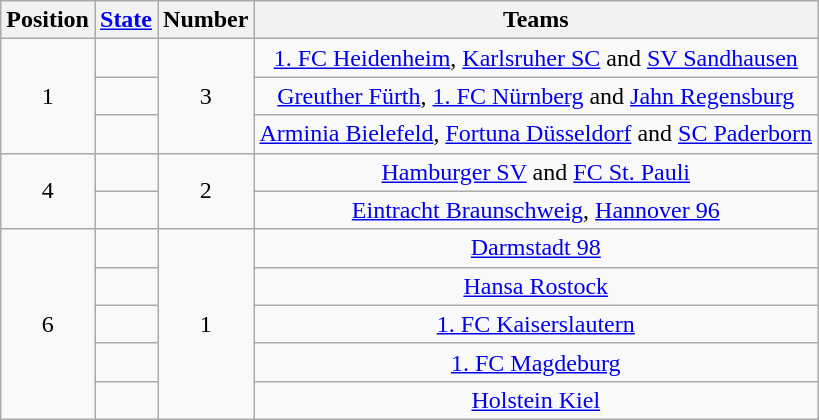<table class="wikitable">
<tr>
<th>Position</th>
<th><a href='#'>State</a></th>
<th>Number</th>
<th>Teams</th>
</tr>
<tr>
<td align=center rowspan="3">1</td>
<td></td>
<td align=center rowspan="3">3</td>
<td align=center><a href='#'>1. FC Heidenheim</a>, <a href='#'>Karlsruher SC</a> and <a href='#'>SV Sandhausen</a></td>
</tr>
<tr>
<td></td>
<td align=center><a href='#'>Greuther Fürth</a>, <a href='#'>1. FC Nürnberg</a> and <a href='#'>Jahn Regensburg</a></td>
</tr>
<tr>
<td></td>
<td align=center><a href='#'>Arminia Bielefeld</a>, <a href='#'>Fortuna Düsseldorf</a> and <a href='#'>SC Paderborn</a></td>
</tr>
<tr>
<td align=center rowspan="2">4</td>
<td></td>
<td align=center rowspan="2">2</td>
<td align=center><a href='#'>Hamburger SV</a> and <a href='#'>FC St. Pauli</a></td>
</tr>
<tr>
<td></td>
<td align=center><a href='#'>Eintracht Braunschweig</a>, <a href='#'>Hannover 96</a></td>
</tr>
<tr>
<td align=center rowspan="5">6</td>
<td></td>
<td align=center rowspan="5">1</td>
<td align=center><a href='#'>Darmstadt 98</a></td>
</tr>
<tr>
<td></td>
<td align=center><a href='#'>Hansa Rostock</a></td>
</tr>
<tr>
<td></td>
<td align=center><a href='#'>1. FC Kaiserslautern</a></td>
</tr>
<tr>
<td></td>
<td align=center><a href='#'>1. FC Magdeburg</a></td>
</tr>
<tr>
<td></td>
<td align=center><a href='#'>Holstein Kiel</a></td>
</tr>
</table>
